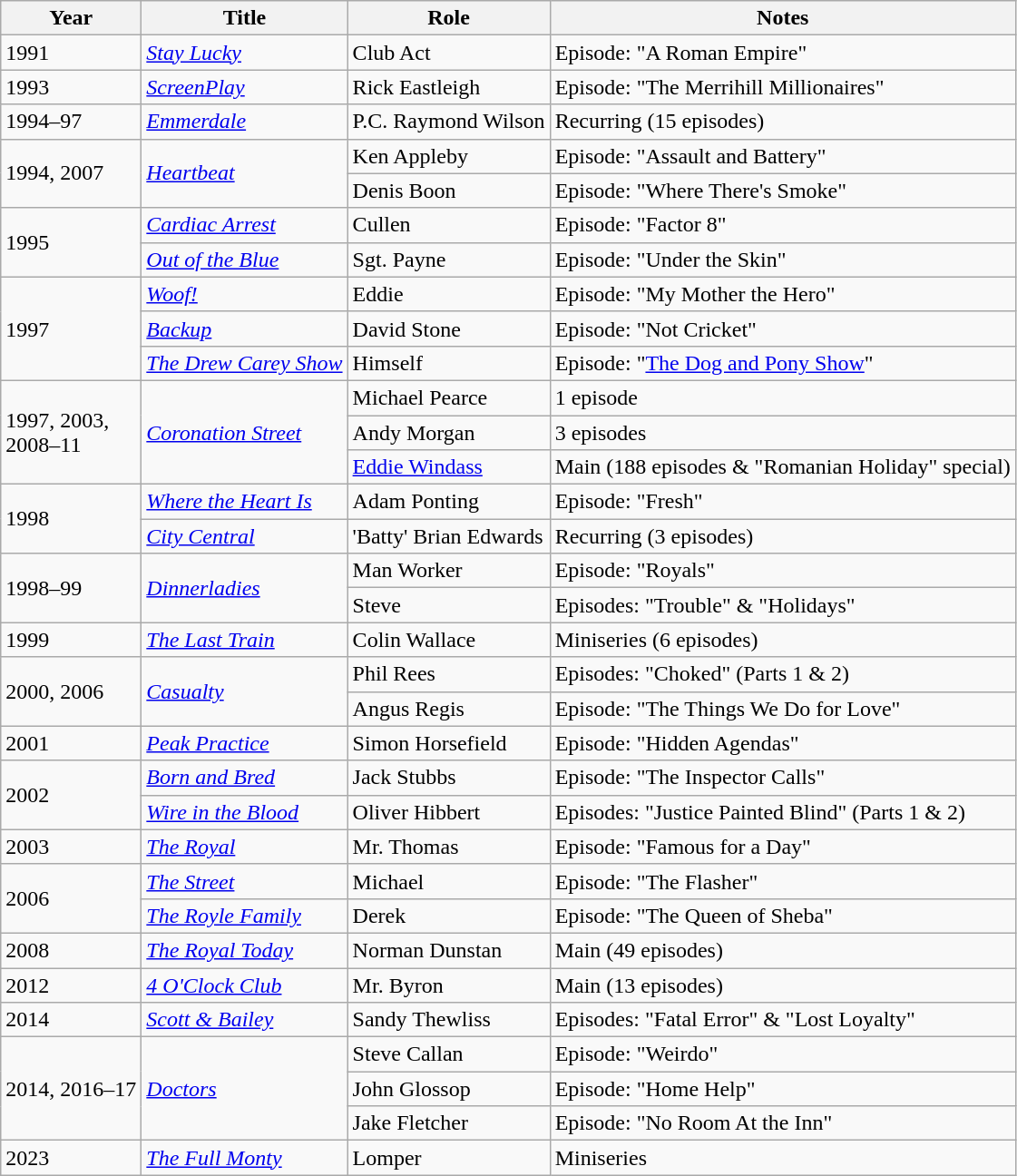<table class="wikitable">
<tr>
<th>Year</th>
<th>Title</th>
<th>Role</th>
<th>Notes</th>
</tr>
<tr>
<td>1991</td>
<td><em><a href='#'>Stay Lucky</a></em></td>
<td>Club Act</td>
<td>Episode: "A Roman Empire"</td>
</tr>
<tr>
<td>1993</td>
<td><em><a href='#'>ScreenPlay</a></em></td>
<td>Rick Eastleigh</td>
<td>Episode: "The Merrihill Millionaires"</td>
</tr>
<tr>
<td>1994–97</td>
<td><em><a href='#'>Emmerdale</a></em></td>
<td>P.C. Raymond Wilson</td>
<td>Recurring (15 episodes)</td>
</tr>
<tr>
<td rowspan="2">1994, 2007</td>
<td rowspan="2"><em><a href='#'>Heartbeat</a></em></td>
<td>Ken Appleby</td>
<td>Episode: "Assault and Battery"</td>
</tr>
<tr>
<td>Denis Boon</td>
<td>Episode: "Where There's Smoke"</td>
</tr>
<tr>
<td rowspan="2">1995</td>
<td><em><a href='#'>Cardiac Arrest</a></em></td>
<td>Cullen</td>
<td>Episode: "Factor 8"</td>
</tr>
<tr>
<td><em><a href='#'>Out of the Blue</a></em></td>
<td>Sgt. Payne</td>
<td>Episode: "Under the Skin"</td>
</tr>
<tr>
<td rowspan="3">1997</td>
<td><em><a href='#'>Woof!</a></em></td>
<td>Eddie</td>
<td>Episode: "My Mother the Hero"</td>
</tr>
<tr>
<td><em><a href='#'>Backup</a></em></td>
<td>David Stone</td>
<td>Episode: "Not Cricket"</td>
</tr>
<tr>
<td><em><a href='#'>The Drew Carey Show</a></em></td>
<td>Himself</td>
<td>Episode: "<a href='#'>The Dog and Pony Show</a>"</td>
</tr>
<tr>
<td rowspan="3">1997, 2003,<br>2008–11</td>
<td rowspan="3"><em><a href='#'>Coronation Street</a></em></td>
<td>Michael Pearce</td>
<td>1 episode</td>
</tr>
<tr>
<td>Andy Morgan</td>
<td>3 episodes</td>
</tr>
<tr>
<td><a href='#'>Eddie Windass</a></td>
<td>Main (188 episodes & "Romanian Holiday" special)</td>
</tr>
<tr>
<td rowspan="2">1998</td>
<td><em><a href='#'>Where the Heart Is</a></em></td>
<td>Adam Ponting</td>
<td>Episode: "Fresh"</td>
</tr>
<tr>
<td><em><a href='#'>City Central</a></em></td>
<td>'Batty' Brian Edwards</td>
<td>Recurring (3 episodes)</td>
</tr>
<tr>
<td rowspan="2">1998–99</td>
<td rowspan="2"><em><a href='#'>Dinnerladies</a></em></td>
<td>Man Worker</td>
<td>Episode: "Royals"</td>
</tr>
<tr>
<td>Steve</td>
<td>Episodes: "Trouble" & "Holidays"</td>
</tr>
<tr>
<td>1999</td>
<td><em><a href='#'>The Last Train</a></em></td>
<td>Colin Wallace</td>
<td>Miniseries (6 episodes)</td>
</tr>
<tr>
<td rowspan="2">2000, 2006</td>
<td rowspan="2"><em><a href='#'>Casualty</a></em></td>
<td>Phil Rees</td>
<td>Episodes: "Choked" (Parts 1 & 2)</td>
</tr>
<tr>
<td>Angus Regis</td>
<td>Episode: "The Things We Do for Love"</td>
</tr>
<tr>
<td>2001</td>
<td><em><a href='#'>Peak Practice</a></em></td>
<td>Simon Horsefield</td>
<td>Episode: "Hidden Agendas"</td>
</tr>
<tr>
<td rowspan="2">2002</td>
<td><em><a href='#'>Born and Bred</a></em></td>
<td>Jack Stubbs</td>
<td>Episode: "The Inspector Calls"</td>
</tr>
<tr>
<td><em><a href='#'>Wire in the Blood</a></em></td>
<td>Oliver Hibbert</td>
<td>Episodes: "Justice Painted Blind" (Parts 1 & 2)</td>
</tr>
<tr>
<td>2003</td>
<td><em><a href='#'>The Royal</a></em></td>
<td>Mr. Thomas</td>
<td>Episode: "Famous for a Day"</td>
</tr>
<tr>
<td rowspan="2">2006</td>
<td><em><a href='#'>The Street</a></em></td>
<td>Michael</td>
<td>Episode: "The Flasher"</td>
</tr>
<tr>
<td><em><a href='#'>The Royle Family</a></em></td>
<td>Derek</td>
<td>Episode: "The Queen of Sheba"</td>
</tr>
<tr>
<td>2008</td>
<td><em><a href='#'>The Royal Today</a></em></td>
<td>Norman Dunstan</td>
<td>Main (49 episodes)</td>
</tr>
<tr>
<td>2012</td>
<td><em><a href='#'>4 O'Clock Club</a></em></td>
<td>Mr. Byron</td>
<td>Main (13 episodes)</td>
</tr>
<tr>
<td>2014</td>
<td><em><a href='#'>Scott & Bailey</a></em></td>
<td>Sandy Thewliss</td>
<td>Episodes: "Fatal Error" & "Lost Loyalty"</td>
</tr>
<tr>
<td rowspan="3">2014, 2016–17</td>
<td rowspan="3"><em><a href='#'>Doctors</a></em></td>
<td>Steve Callan</td>
<td>Episode: "Weirdo"</td>
</tr>
<tr>
<td>John Glossop</td>
<td>Episode: "Home Help"</td>
</tr>
<tr>
<td>Jake Fletcher</td>
<td>Episode: "No Room At the Inn"</td>
</tr>
<tr>
<td>2023</td>
<td><em><a href='#'>The Full Monty</a></em></td>
<td>Lomper</td>
<td>Miniseries</td>
</tr>
</table>
